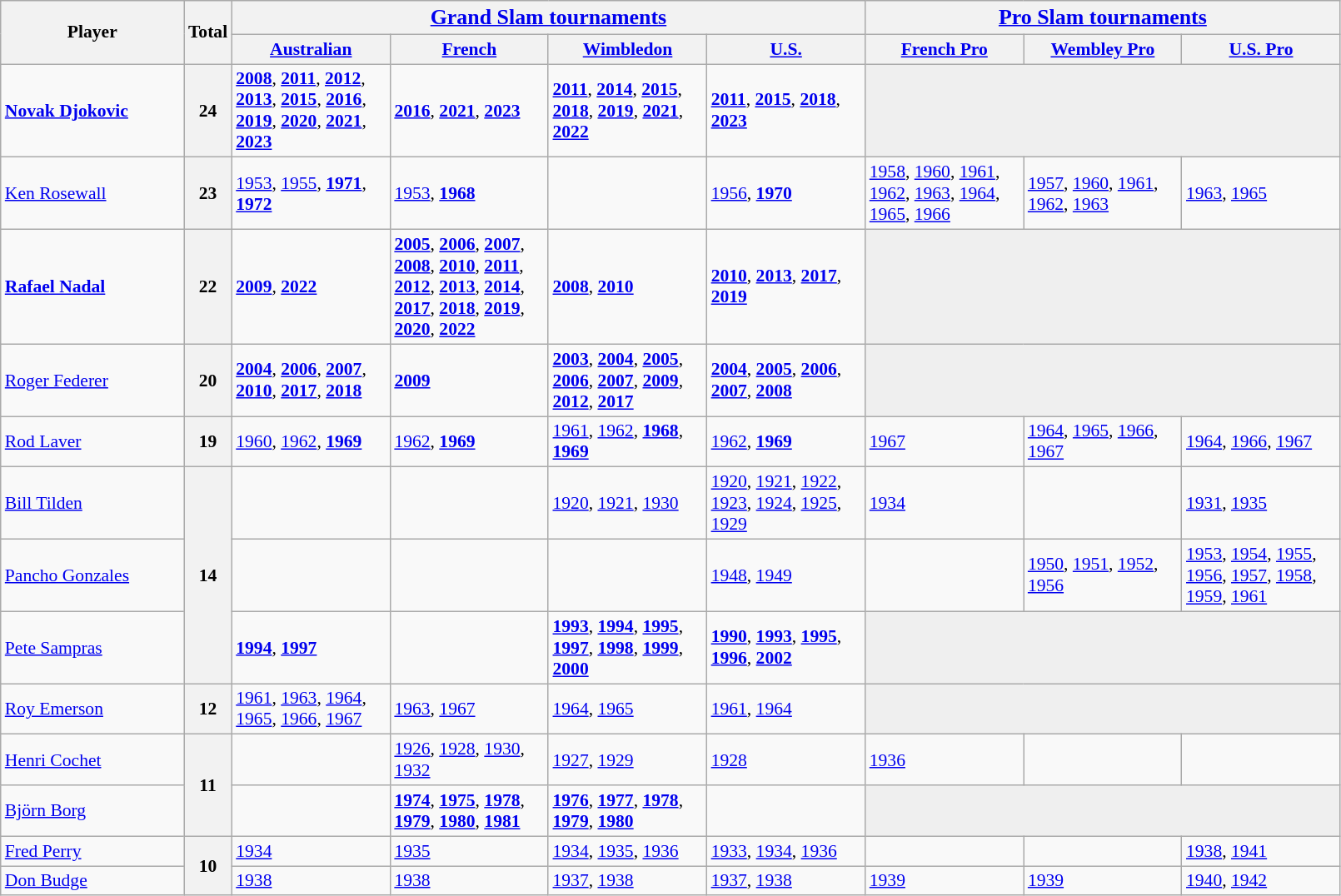<table class="wikitable" style="font-size:90%">
<tr>
<th rowspan="2" style="width:140px;">Player</th>
<th rowspan="2" style="width:30px;">Total</th>
<th colspan=4><big><a href='#'>Grand Slam tournaments</a></big></th>
<th colspan=3><big><a href='#'>Pro Slam tournaments</a></big></th>
</tr>
<tr>
<th style="width:120px; text-align:center;"><a href='#'>Australian</a></th>
<th style="width:120px; text-align:center;"><a href='#'>French</a></th>
<th style="width:120px; text-align:center;"><a href='#'>Wimbledon</a></th>
<th style="width:120px; text-align:center;"><a href='#'>U.S.</a></th>
<th style="width:120px; text-align:center;"><a href='#'>French Pro</a></th>
<th style="width:120px; text-align:center;"><a href='#'>Wembley Pro</a></th>
<th style="width:120px; text-align:center;"><a href='#'>U.S. Pro</a></th>
</tr>
<tr>
<td> <strong><a href='#'>Novak Djokovic</a></strong></td>
<th style="text-align:center">24</th>
<td><strong><a href='#'>2008</a></strong>, <strong><a href='#'>2011</a></strong>, <strong><a href='#'>2012</a></strong>, <strong><a href='#'>2013</a></strong>, <strong><a href='#'>2015</a></strong>, <strong><a href='#'>2016</a></strong>, <strong><a href='#'>2019</a></strong>, <strong><a href='#'>2020</a></strong>, <strong><a href='#'>2021</a></strong>, <strong><a href='#'>2023</a></strong></td>
<td><strong><a href='#'>2016</a></strong>, <strong><a href='#'>2021</a></strong>, <strong><a href='#'>2023</a></strong></td>
<td><strong><a href='#'>2011</a></strong>, <strong><a href='#'>2014</a></strong>, <strong><a href='#'>2015</a></strong>, <strong><a href='#'>2018</a></strong>, <strong><a href='#'>2019</a></strong>, <strong><a href='#'>2021</a></strong>, <strong><a href='#'>2022</a></strong></td>
<td><strong><a href='#'>2011</a></strong>, <strong><a href='#'>2015</a></strong>, <strong><a href='#'>2018</a></strong>, <strong><a href='#'>2023</a></strong></td>
<td colspan="3" style="background:#efefef; color:#ccc; text-align:center;"></td>
</tr>
<tr>
<td> <a href='#'>Ken Rosewall</a></td>
<th style="text-align:center">23</th>
<td><a href='#'>1953</a>, <a href='#'>1955</a>, <strong><a href='#'>1971</a></strong>, <strong><a href='#'>1972</a></strong></td>
<td><a href='#'>1953</a>, <strong><a href='#'>1968</a></strong></td>
<td></td>
<td><a href='#'>1956</a>, <strong><a href='#'>1970</a></strong></td>
<td><a href='#'>1958</a>, <a href='#'>1960</a>, <a href='#'>1961</a>, <a href='#'>1962</a>, <a href='#'>1963</a>, <a href='#'>1964</a>, <a href='#'>1965</a>, <a href='#'>1966</a></td>
<td><a href='#'>1957</a>, <a href='#'>1960</a>, <a href='#'>1961</a>, <a href='#'>1962</a>, <a href='#'>1963</a></td>
<td><a href='#'>1963</a>, <a href='#'>1965</a></td>
</tr>
<tr>
<td> <strong><a href='#'>Rafael Nadal</a></strong></td>
<th style="text-align:center">22</th>
<td><strong><a href='#'>2009</a></strong>, <strong><a href='#'>2022</a></strong></td>
<td><strong><a href='#'>2005</a></strong>, <strong><a href='#'>2006</a></strong>, <strong><a href='#'>2007</a></strong>, <strong><a href='#'>2008</a></strong>, <strong><a href='#'>2010</a></strong>, <strong><a href='#'>2011</a></strong>, <strong><a href='#'>2012</a></strong>, <strong><a href='#'>2013</a></strong>, <strong><a href='#'>2014</a></strong>, <strong><a href='#'>2017</a></strong>, <strong><a href='#'>2018</a></strong>, <strong><a href='#'>2019</a></strong>, <strong><a href='#'>2020</a></strong>, <strong><a href='#'>2022</a></strong></td>
<td><strong><a href='#'>2008</a></strong>, <strong><a href='#'>2010</a></strong></td>
<td><strong><a href='#'>2010</a></strong>, <strong><a href='#'>2013</a></strong>, <strong><a href='#'>2017</a></strong>, <strong><a href='#'>2019</a></strong></td>
<td colspan="3" style="background:#efefef; color:#ccc; text-align:center;"></td>
</tr>
<tr>
<td> <a href='#'>Roger Federer</a></td>
<th style="text-align:center">20</th>
<td><strong><a href='#'>2004</a></strong>, <strong><a href='#'>2006</a></strong>, <strong><a href='#'>2007</a></strong>, <strong><a href='#'>2010</a></strong>, <strong><a href='#'>2017</a></strong>, <strong><a href='#'>2018</a></strong></td>
<td><strong><a href='#'>2009</a></strong></td>
<td><strong><a href='#'>2003</a></strong>, <strong><a href='#'>2004</a></strong>, <strong><a href='#'>2005</a></strong>, <strong><a href='#'>2006</a></strong>, <strong><a href='#'>2007</a></strong>, <strong><a href='#'>2009</a></strong>, <strong><a href='#'>2012</a></strong>, <strong><a href='#'>2017</a></strong></td>
<td><strong><a href='#'>2004</a></strong>, <strong><a href='#'>2005</a></strong>, <strong><a href='#'>2006</a></strong>, <strong><a href='#'>2007</a></strong>, <strong><a href='#'>2008</a></strong></td>
<td colspan="3" style="background:#efefef; color:#ccc; text-align:center;"></td>
</tr>
<tr>
<td> <a href='#'>Rod Laver</a></td>
<th style="text-align:center">19</th>
<td><a href='#'>1960</a>, <a href='#'>1962</a>, <strong><a href='#'>1969</a></strong></td>
<td><a href='#'>1962</a>, <strong><a href='#'>1969</a></strong></td>
<td><a href='#'>1961</a>, <a href='#'>1962</a>, <strong><a href='#'>1968</a></strong>, <strong><a href='#'>1969</a></strong></td>
<td><a href='#'>1962</a>, <strong><a href='#'>1969</a></strong></td>
<td><a href='#'>1967</a></td>
<td><a href='#'>1964</a>, <a href='#'>1965</a>, <a href='#'>1966</a>, <a href='#'>1967</a></td>
<td><a href='#'>1964</a>, <a href='#'>1966</a>, <a href='#'>1967</a></td>
</tr>
<tr>
<td> <a href='#'>Bill Tilden</a></td>
<th rowspan="3" style="text-align:center">14</th>
<td></td>
<td></td>
<td><a href='#'>1920</a>, <a href='#'>1921</a>, <a href='#'>1930</a></td>
<td><a href='#'>1920</a>, <a href='#'>1921</a>, <a href='#'>1922</a>, <a href='#'>1923</a>, <a href='#'>1924</a>, <a href='#'>1925</a>, <a href='#'>1929</a></td>
<td><a href='#'>1934</a></td>
<td></td>
<td><a href='#'>1931</a>, <a href='#'>1935</a></td>
</tr>
<tr>
<td> <a href='#'>Pancho Gonzales</a></td>
<td></td>
<td></td>
<td></td>
<td><a href='#'>1948</a>, <a href='#'>1949</a></td>
<td></td>
<td><a href='#'>1950</a>, <a href='#'>1951</a>, <a href='#'>1952</a>, <a href='#'>1956</a></td>
<td><a href='#'>1953</a>, <a href='#'>1954</a>, <a href='#'>1955</a>, <a href='#'>1956</a>, <a href='#'>1957</a>, <a href='#'>1958</a>, <a href='#'>1959</a>, <a href='#'>1961</a></td>
</tr>
<tr>
<td> <a href='#'>Pete Sampras</a></td>
<td><strong><a href='#'>1994</a></strong>, <strong><a href='#'>1997</a></strong></td>
<td></td>
<td><strong><a href='#'>1993</a></strong>, <strong><a href='#'>1994</a></strong>, <strong><a href='#'>1995</a></strong>, <strong><a href='#'>1997</a></strong>, <strong><a href='#'>1998</a></strong>, <strong><a href='#'>1999</a></strong>, <strong><a href='#'>2000</a></strong></td>
<td><strong><a href='#'>1990</a></strong>, <strong><a href='#'>1993</a></strong>, <strong><a href='#'>1995</a></strong>, <strong><a href='#'>1996</a></strong>, <strong><a href='#'>2002</a></strong></td>
<td colspan="3" style="background:#efefef; color:#ccc; text-align:center;"></td>
</tr>
<tr>
<td> <a href='#'>Roy Emerson</a></td>
<th style="text-align:center">12</th>
<td><a href='#'>1961</a>, <a href='#'>1963</a>, <a href='#'>1964</a>, <a href='#'>1965</a>, <a href='#'>1966</a>, <a href='#'>1967</a></td>
<td><a href='#'>1963</a>, <a href='#'>1967</a></td>
<td><a href='#'>1964</a>, <a href='#'>1965</a></td>
<td><a href='#'>1961</a>, <a href='#'>1964</a></td>
<td colspan="3" style="background:#efefef; color:#ccc; text-align:center;"></td>
</tr>
<tr>
<td> <a href='#'>Henri Cochet</a></td>
<th rowspan="2" style="text-align:center">11</th>
<td></td>
<td><a href='#'>1926</a>, <a href='#'>1928</a>, <a href='#'>1930</a>, <a href='#'>1932</a></td>
<td><a href='#'>1927</a>, <a href='#'>1929</a></td>
<td><a href='#'>1928</a></td>
<td><a href='#'>1936</a></td>
<td></td>
<td></td>
</tr>
<tr>
<td> <a href='#'>Björn Borg</a></td>
<td></td>
<td><strong><a href='#'>1974</a></strong>, <strong><a href='#'>1975</a></strong>, <strong><a href='#'>1978</a></strong>, <strong><a href='#'>1979</a></strong>, <strong><a href='#'>1980</a></strong>, <strong><a href='#'>1981</a></strong></td>
<td><strong><a href='#'>1976</a></strong>, <strong><a href='#'>1977</a></strong>, <strong><a href='#'>1978</a></strong>, <strong><a href='#'>1979</a></strong>, <strong><a href='#'>1980</a></strong></td>
<td></td>
<td colspan="3" style="background:#efefef; color:#ccc; text-align:center;"></td>
</tr>
<tr>
<td> <a href='#'>Fred Perry</a></td>
<th rowspan="2" style="text-align:center">10</th>
<td><a href='#'>1934</a></td>
<td><a href='#'>1935</a></td>
<td><a href='#'>1934</a>, <a href='#'>1935</a>, <a href='#'>1936</a></td>
<td><a href='#'>1933</a>, <a href='#'>1934</a>, <a href='#'>1936</a></td>
<td></td>
<td></td>
<td><a href='#'>1938</a>, <a href='#'>1941</a></td>
</tr>
<tr>
<td> <a href='#'>Don Budge</a></td>
<td><a href='#'>1938</a></td>
<td><a href='#'>1938</a></td>
<td><a href='#'>1937</a>, <a href='#'>1938</a></td>
<td><a href='#'>1937</a>, <a href='#'>1938</a></td>
<td><a href='#'>1939</a></td>
<td><a href='#'>1939</a></td>
<td><a href='#'>1940</a>, <a href='#'>1942</a></td>
</tr>
</table>
